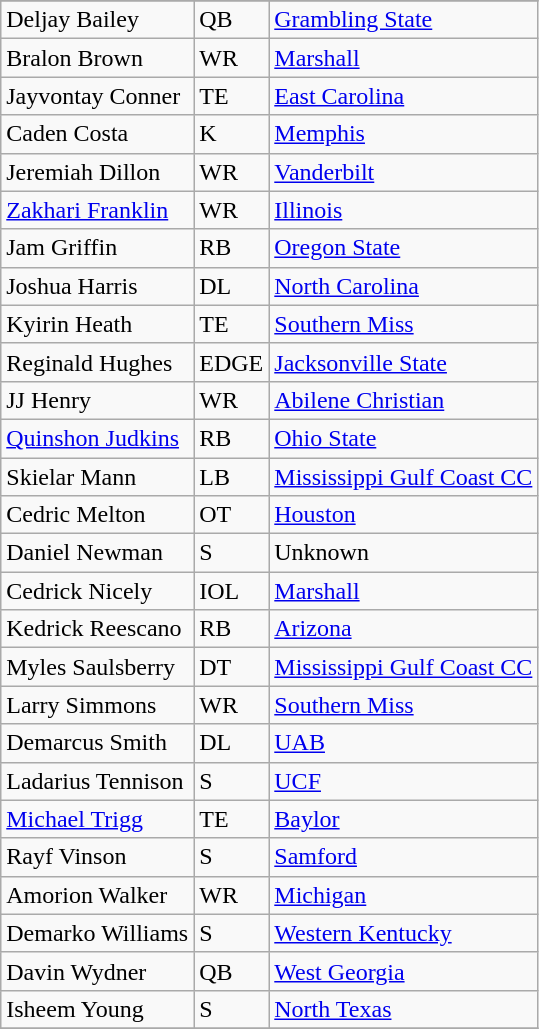<table class="collapsible wikitable collapsed">
<tr>
</tr>
<tr>
<td>Deljay Bailey</td>
<td>QB</td>
<td><a href='#'>Grambling State</a></td>
</tr>
<tr>
<td>Bralon Brown</td>
<td>WR</td>
<td><a href='#'>Marshall</a></td>
</tr>
<tr>
<td>Jayvontay Conner</td>
<td>TE</td>
<td><a href='#'>East Carolina</a></td>
</tr>
<tr>
<td>Caden Costa</td>
<td>K</td>
<td><a href='#'>Memphis</a></td>
</tr>
<tr>
<td>Jeremiah Dillon</td>
<td>WR</td>
<td><a href='#'>Vanderbilt</a></td>
</tr>
<tr>
<td><a href='#'>Zakhari Franklin</a></td>
<td>WR</td>
<td><a href='#'>Illinois</a></td>
</tr>
<tr>
<td>Jam Griffin</td>
<td>RB</td>
<td><a href='#'>Oregon State</a></td>
</tr>
<tr>
<td>Joshua Harris</td>
<td>DL</td>
<td><a href='#'>North Carolina</a></td>
</tr>
<tr>
<td>Kyirin Heath</td>
<td>TE</td>
<td><a href='#'>Southern Miss</a></td>
</tr>
<tr>
<td>Reginald Hughes</td>
<td>EDGE</td>
<td><a href='#'>Jacksonville State</a></td>
</tr>
<tr>
<td>JJ Henry</td>
<td>WR</td>
<td><a href='#'>Abilene Christian</a></td>
</tr>
<tr>
<td><a href='#'>Quinshon Judkins</a></td>
<td>RB</td>
<td><a href='#'>Ohio State</a></td>
</tr>
<tr>
<td>Skielar Mann</td>
<td>LB</td>
<td><a href='#'>Mississippi Gulf Coast CC</a></td>
</tr>
<tr>
<td>Cedric Melton</td>
<td>OT</td>
<td><a href='#'>Houston</a></td>
</tr>
<tr>
<td>Daniel Newman</td>
<td>S</td>
<td>Unknown</td>
</tr>
<tr>
<td>Cedrick Nicely</td>
<td>IOL</td>
<td><a href='#'>Marshall</a></td>
</tr>
<tr>
<td>Kedrick Reescano</td>
<td>RB</td>
<td><a href='#'>Arizona</a></td>
</tr>
<tr>
<td>Myles Saulsberry</td>
<td>DT</td>
<td><a href='#'>Mississippi Gulf Coast CC</a></td>
</tr>
<tr>
<td>Larry Simmons</td>
<td>WR</td>
<td><a href='#'>Southern Miss</a></td>
</tr>
<tr>
<td>Demarcus Smith</td>
<td>DL</td>
<td><a href='#'>UAB</a></td>
</tr>
<tr>
<td>Ladarius Tennison</td>
<td>S</td>
<td><a href='#'>UCF</a></td>
</tr>
<tr>
<td><a href='#'>Michael Trigg</a></td>
<td>TE</td>
<td><a href='#'>Baylor</a></td>
</tr>
<tr>
<td>Rayf Vinson</td>
<td>S</td>
<td><a href='#'>Samford</a></td>
</tr>
<tr>
<td>Amorion Walker</td>
<td>WR</td>
<td><a href='#'>Michigan</a></td>
</tr>
<tr>
<td>Demarko Williams</td>
<td>S</td>
<td><a href='#'>Western Kentucky</a></td>
</tr>
<tr>
<td>Davin Wydner</td>
<td>QB</td>
<td><a href='#'>West Georgia</a></td>
</tr>
<tr>
<td>Isheem Young</td>
<td>S</td>
<td><a href='#'>North Texas</a></td>
</tr>
<tr>
</tr>
<tr>
</tr>
</table>
